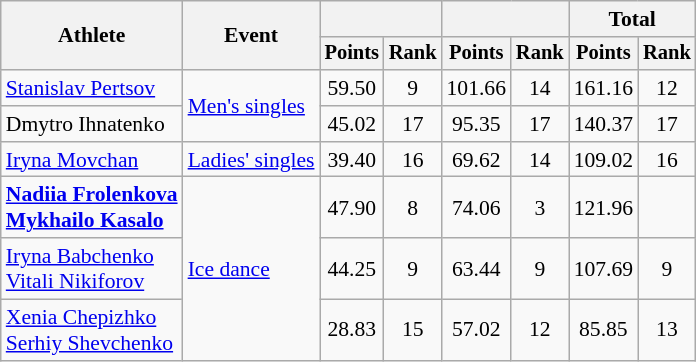<table class=wikitable style=font-size:90%;text-align:center>
<tr>
<th rowspan="2">Athlete</th>
<th rowspan="2">Event</th>
<th colspan="2"></th>
<th colspan="2"></th>
<th colspan="2">Total</th>
</tr>
<tr style="font-size:95%">
<th>Points</th>
<th>Rank</th>
<th>Points</th>
<th>Rank</th>
<th>Points</th>
<th>Rank</th>
</tr>
<tr>
<td align=left><a href='#'>Stanislav Pertsov</a></td>
<td align=left rowspan=2><a href='#'>Men's singles</a></td>
<td>59.50</td>
<td>9</td>
<td>101.66</td>
<td>14</td>
<td>161.16</td>
<td>12</td>
</tr>
<tr>
<td align=left>Dmytro Ihnatenko</td>
<td>45.02</td>
<td>17</td>
<td>95.35</td>
<td>17</td>
<td>140.37</td>
<td>17</td>
</tr>
<tr>
<td align=left><a href='#'>Iryna Movchan</a></td>
<td align=left><a href='#'>Ladies' singles</a></td>
<td>39.40</td>
<td>16</td>
<td>69.62</td>
<td>14</td>
<td>109.02</td>
<td>16</td>
</tr>
<tr>
<td align=left><strong><a href='#'>Nadiia Frolenkova</a><br><a href='#'>Mykhailo Kasalo</a></strong></td>
<td align=left rowspan=3><a href='#'>Ice dance</a></td>
<td>47.90</td>
<td>8</td>
<td>74.06</td>
<td>3</td>
<td>121.96</td>
<td></td>
</tr>
<tr>
<td align=left><a href='#'>Iryna Babchenko</a><br><a href='#'>Vitali Nikiforov</a></td>
<td>44.25</td>
<td>9</td>
<td>63.44</td>
<td>9</td>
<td>107.69</td>
<td>9</td>
</tr>
<tr>
<td align=left><a href='#'>Xenia Chepizhko</a><br><a href='#'>Serhiy Shevchenko</a></td>
<td>28.83</td>
<td>15</td>
<td>57.02</td>
<td>12</td>
<td>85.85</td>
<td>13</td>
</tr>
</table>
